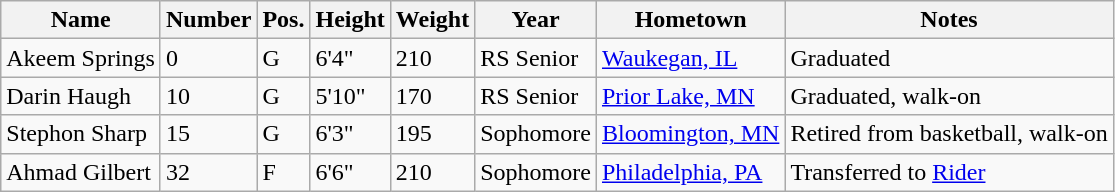<table class="wikitable sortable" border="1">
<tr>
<th>Name</th>
<th>Number</th>
<th>Pos.</th>
<th>Height</th>
<th>Weight</th>
<th>Year</th>
<th>Hometown</th>
<th class="unsortable">Notes</th>
</tr>
<tr>
<td>Akeem Springs</td>
<td>0</td>
<td>G</td>
<td>6'4"</td>
<td>210</td>
<td>RS Senior</td>
<td><a href='#'>Waukegan, IL</a></td>
<td>Graduated</td>
</tr>
<tr>
<td>Darin Haugh</td>
<td>10</td>
<td>G</td>
<td>5'10"</td>
<td>170</td>
<td>RS Senior</td>
<td><a href='#'>Prior Lake, MN</a></td>
<td>Graduated, walk-on</td>
</tr>
<tr>
<td>Stephon Sharp</td>
<td>15</td>
<td>G</td>
<td>6'3"</td>
<td>195</td>
<td>Sophomore</td>
<td><a href='#'>Bloomington, MN</a></td>
<td>Retired from basketball, walk-on</td>
</tr>
<tr>
<td>Ahmad Gilbert</td>
<td>32</td>
<td>F</td>
<td>6'6"</td>
<td>210</td>
<td>Sophomore</td>
<td><a href='#'>Philadelphia, PA</a></td>
<td>Transferred to <a href='#'>Rider</a></td>
</tr>
</table>
